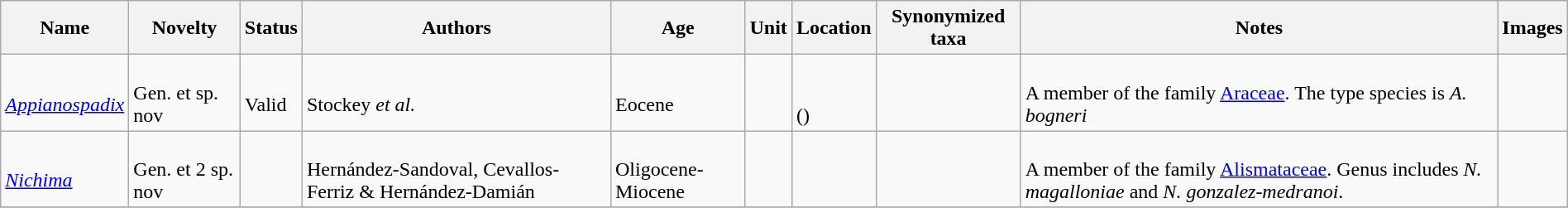<table class="wikitable sortable" align="center" width="100%">
<tr>
<th>Name</th>
<th>Novelty</th>
<th>Status</th>
<th>Authors</th>
<th>Age</th>
<th>Unit</th>
<th>Location</th>
<th>Synonymized taxa</th>
<th>Notes</th>
<th>Images</th>
</tr>
<tr>
<td><br><em><a href='#'>Appianospadix</a></em></td>
<td><br>Gen. et sp. nov</td>
<td><br>Valid</td>
<td><br>Stockey <em>et al.</em></td>
<td><br>Eocene</td>
<td></td>
<td><br><br>()</td>
<td></td>
<td><br>A member of the family <a href='#'>Araceae</a>. The type species is <em>A. bogneri</em></td>
<td></td>
</tr>
<tr>
<td><br><em><a href='#'>Nichima</a></em></td>
<td><br>Gen. et 2 sp. nov</td>
<td></td>
<td><br>Hernández-Sandoval, Cevallos-Ferriz & Hernández-Damián</td>
<td><br>Oligocene-Miocene</td>
<td></td>
<td><br></td>
<td></td>
<td><br>A member of the family <a href='#'>Alismataceae</a>. Genus includes <em>N. magalloniae</em> and <em>N. gonzalez-medranoi</em>.</td>
<td></td>
</tr>
<tr>
</tr>
</table>
